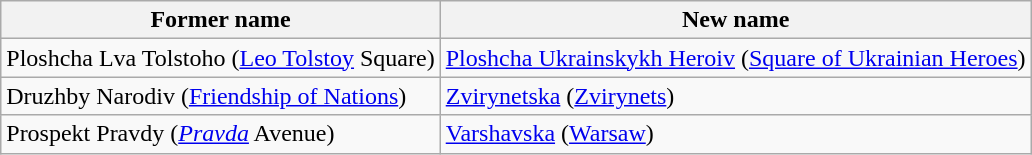<table class="wikitable">
<tr>
<th>Former name</th>
<th>New name</th>
</tr>
<tr>
<td>Ploshcha Lva Tolstoho (<a href='#'>Leo Tolstoy</a> Square)</td>
<td><a href='#'>Ploshcha Ukrainskykh Heroiv</a> (<a href='#'>Square of Ukrainian Heroes</a>)</td>
</tr>
<tr>
<td>Druzhby Narodiv (<a href='#'>Friendship of Nations</a>)</td>
<td><a href='#'>Zvirynetska</a> (<a href='#'>Zvirynets</a>)</td>
</tr>
<tr>
<td>Prospekt Pravdy (<em><a href='#'>Pravda</a></em> Avenue)</td>
<td><a href='#'>Varshavska</a> (<a href='#'>Warsaw</a>)</td>
</tr>
</table>
